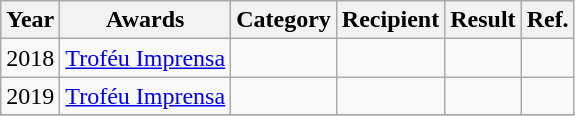<table class="wikitable">
<tr>
<th>Year</th>
<th>Awards</th>
<th>Category</th>
<th>Recipient</th>
<th>Result</th>
<th>Ref.</th>
</tr>
<tr>
<td rowspan=1>2018</td>
<td rowspan=1 style="text-align:center;"><a href='#'>Troféu Imprensa</a></td>
<td></td>
<td></td>
<td></td>
<td></td>
</tr>
<tr>
<td rowspan=1>2019</td>
<td rowspan=1 style="text-align:center;"><a href='#'>Troféu Imprensa</a></td>
<td></td>
<td></td>
<td></td>
<td></td>
</tr>
<tr>
</tr>
</table>
